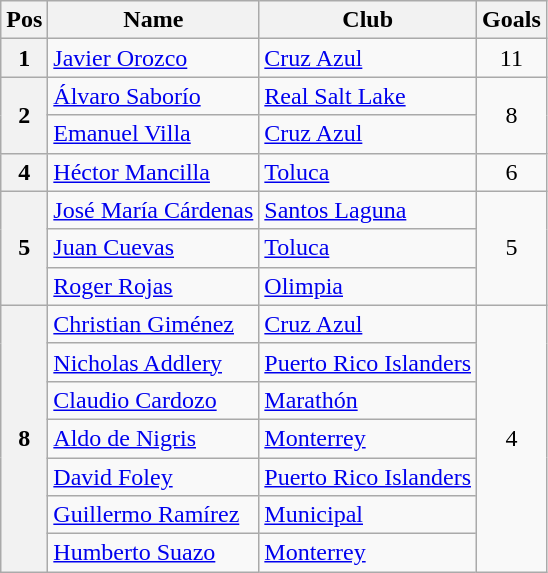<table class="wikitable">
<tr>
<th>Pos</th>
<th>Name</th>
<th>Club</th>
<th>Goals</th>
</tr>
<tr>
<th align=center>1</th>
<td> <a href='#'>Javier Orozco</a></td>
<td> <a href='#'>Cruz Azul</a></td>
<td align=center>11</td>
</tr>
<tr>
<th rowspan=2 align=center>2</th>
<td> <a href='#'>Álvaro Saborío</a></td>
<td> <a href='#'>Real Salt Lake</a></td>
<td rowspan=2 align=center>8</td>
</tr>
<tr>
<td> <a href='#'>Emanuel Villa</a></td>
<td> <a href='#'>Cruz Azul</a></td>
</tr>
<tr>
<th align=center>4</th>
<td> <a href='#'>Héctor Mancilla</a></td>
<td> <a href='#'>Toluca</a></td>
<td align=center>6</td>
</tr>
<tr>
<th rowspan=3 align=center>5</th>
<td> <a href='#'>José María Cárdenas</a></td>
<td> <a href='#'>Santos Laguna</a></td>
<td rowspan=3 align=center>5</td>
</tr>
<tr>
<td> <a href='#'>Juan Cuevas</a></td>
<td> <a href='#'>Toluca</a></td>
</tr>
<tr>
<td> <a href='#'>Roger Rojas</a></td>
<td> <a href='#'>Olimpia</a></td>
</tr>
<tr>
<th rowspan=7 align=center>8</th>
<td> <a href='#'>Christian Giménez</a></td>
<td> <a href='#'>Cruz Azul</a></td>
<td rowspan=7 align=center>4</td>
</tr>
<tr>
<td> <a href='#'>Nicholas Addlery</a></td>
<td> <a href='#'>Puerto Rico Islanders</a></td>
</tr>
<tr>
<td> <a href='#'>Claudio Cardozo</a></td>
<td> <a href='#'>Marathón</a></td>
</tr>
<tr>
<td> <a href='#'>Aldo de Nigris</a></td>
<td> <a href='#'>Monterrey</a></td>
</tr>
<tr>
<td> <a href='#'>David Foley</a></td>
<td> <a href='#'>Puerto Rico Islanders</a></td>
</tr>
<tr>
<td> <a href='#'>Guillermo Ramírez</a></td>
<td> <a href='#'>Municipal</a></td>
</tr>
<tr>
<td> <a href='#'>Humberto Suazo</a></td>
<td> <a href='#'>Monterrey</a></td>
</tr>
</table>
